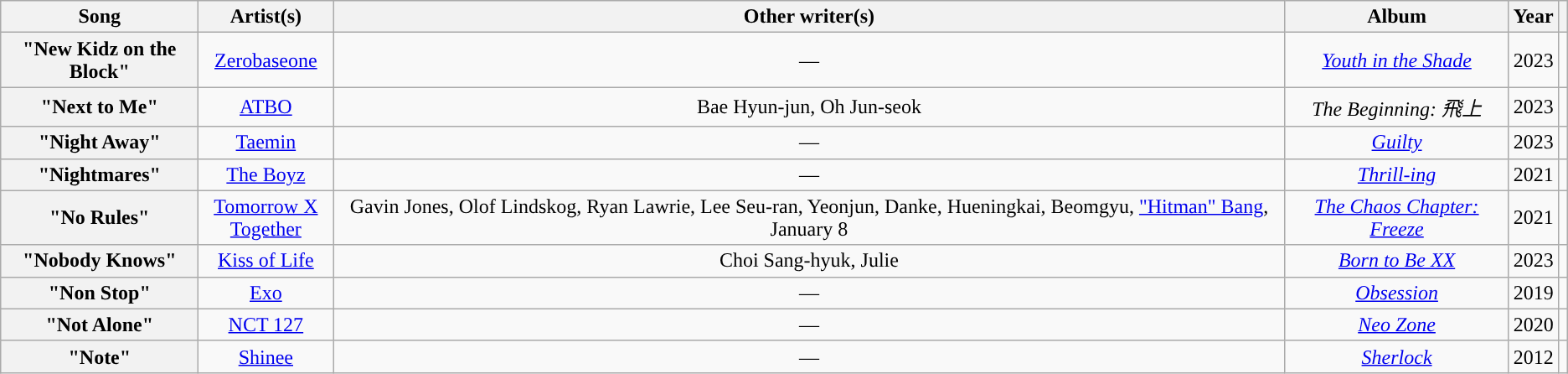<table class="wikitable sortable plainrowheaders" style="text-align:center;">
<tr>
<th scope="col" width="150">Song</th>
<th scope="col" width="100">Artist(s)</th>
<th scope="col" class="unsortable">Other writer(s)</th>
<th scope="col" data-sort-type="text">Album</th>
<th scope="col">Year</th>
<th scope="col" class="unsortable"></th>
</tr>
<tr>
<th scope="row">"New Kidz on the Block"</th>
<td><a href='#'>Zerobaseone</a></td>
<td>—</td>
<td><em><a href='#'>Youth in the Shade</a></em></td>
<td>2023</td>
<td style="text-align:center;"></td>
</tr>
<tr>
<th scope="row">"Next to Me"</th>
<td><a href='#'>ATBO</a></td>
<td>Bae Hyun-jun, Oh Jun-seok</td>
<td><em>The Beginning: 飛上</em></td>
<td>2023</td>
<td style="text-align:center;"></td>
</tr>
<tr>
<th scope="row">"Night Away"</th>
<td><a href='#'>Taemin</a></td>
<td>—</td>
<td><em><a href='#'>Guilty</a></em></td>
<td>2023</td>
<td style="text-align:center;"></td>
</tr>
<tr>
<th scope="row">"Nightmares"</th>
<td><a href='#'>The Boyz</a></td>
<td>—</td>
<td><em><a href='#'>Thrill-ing</a></em></td>
<td>2021</td>
<td style="text-align:center;"></td>
</tr>
<tr>
<th scope="row">"No Rules"</th>
<td><a href='#'>Tomorrow X Together</a></td>
<td>Gavin Jones, Olof Lindskog, Ryan Lawrie, Lee Seu-ran, Yeonjun, Danke, Hueningkai, Beomgyu, <a href='#'>"Hitman" Bang</a>, January 8</td>
<td><em><a href='#'>The Chaos Chapter: Freeze</a></em></td>
<td>2021</td>
<td style="text-align:center;"></td>
</tr>
<tr>
<th scope="row">"Nobody Knows"</th>
<td><a href='#'>Kiss of Life</a></td>
<td>Choi Sang-hyuk, Julie</td>
<td><em><a href='#'>Born to Be XX</a></em></td>
<td>2023</td>
<td style="text-align:center;"></td>
</tr>
<tr>
<th scope="row">"Non Stop"</th>
<td><a href='#'>Exo</a></td>
<td>—</td>
<td><em><a href='#'>Obsession</a></em></td>
<td>2019</td>
<td style="text-align:center;"></td>
</tr>
<tr>
<th scope="row">"Not Alone"</th>
<td><a href='#'>NCT 127</a></td>
<td>—</td>
<td><em><a href='#'>Neo Zone</a></em></td>
<td>2020</td>
<td style="text-align:center;"></td>
</tr>
<tr>
<th scope="row">"Note"</th>
<td><a href='#'>Shinee</a></td>
<td>—</td>
<td><em><a href='#'>Sherlock</a></em></td>
<td>2012</td>
<td style="text-align:center;"></td>
</tr>
</table>
